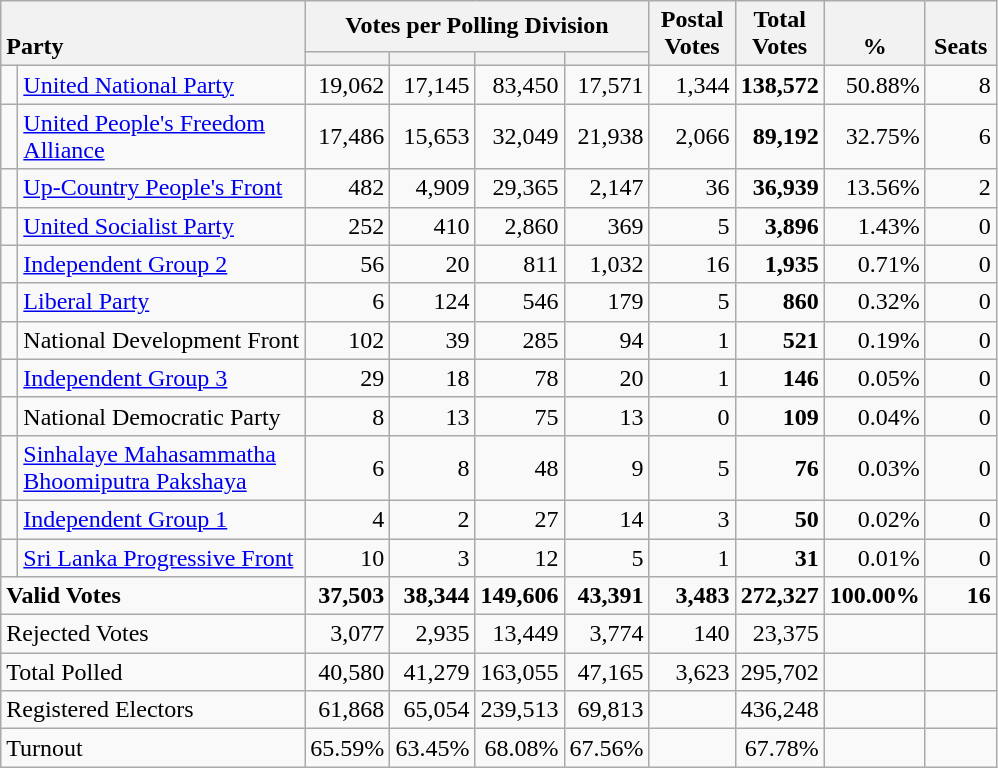<table class="wikitable" border="1" style="text-align:right;">
<tr>
<th style="text-align:left; vertical-align:bottom;" rowspan="2" colspan="2">Party</th>
<th colspan=4>Votes per Polling Division</th>
<th rowspan="2" style="vertical-align:bottom; text-align:center; width:50px;">Postal<br>Votes</th>
<th rowspan="2" style="vertical-align:bottom; text-align:center; width:50px;">Total Votes</th>
<th rowspan="2" style="vertical-align:bottom; text-align:center; width:50px;">%</th>
<th rowspan="2" style="vertical-align:bottom; text-align:center; width:40px;">Seats</th>
</tr>
<tr>
<th></th>
<th></th>
<th></th>
<th></th>
</tr>
<tr>
<td bgcolor=> </td>
<td align=left><a href='#'>United National Party</a></td>
<td>19,062</td>
<td>17,145</td>
<td>83,450</td>
<td>17,571</td>
<td>1,344</td>
<td><strong>138,572</strong></td>
<td>50.88%</td>
<td>8</td>
</tr>
<tr>
<td bgcolor=> </td>
<td align=left><a href='#'>United People's Freedom<br>Alliance</a></td>
<td>17,486</td>
<td>15,653</td>
<td>32,049</td>
<td>21,938</td>
<td>2,066</td>
<td><strong>89,192</strong></td>
<td>32.75%</td>
<td>6</td>
</tr>
<tr>
<td bgcolor=> </td>
<td align=left><a href='#'>Up-Country People's Front</a></td>
<td>482</td>
<td>4,909</td>
<td>29,365</td>
<td>2,147</td>
<td>36</td>
<td><strong>36,939</strong></td>
<td>13.56%</td>
<td>2</td>
</tr>
<tr>
<td bgcolor=> </td>
<td align=left><a href='#'>United Socialist Party</a></td>
<td>252</td>
<td>410</td>
<td>2,860</td>
<td>369</td>
<td>5</td>
<td><strong>3,896</strong></td>
<td>1.43%</td>
<td>0</td>
</tr>
<tr>
<td bgcolor=> </td>
<td align=left><a href='#'>Independent Group 2</a></td>
<td>56</td>
<td>20</td>
<td>811</td>
<td>1,032</td>
<td>16</td>
<td><strong>1,935</strong></td>
<td>0.71%</td>
<td>0</td>
</tr>
<tr>
<td bgcolor=> </td>
<td align=left><a href='#'>Liberal Party</a></td>
<td>6</td>
<td>124</td>
<td>546</td>
<td>179</td>
<td>5</td>
<td><strong>860</strong></td>
<td>0.32%</td>
<td>0</td>
</tr>
<tr>
<td bgcolor=> </td>
<td align=left>National Development Front</td>
<td>102</td>
<td>39</td>
<td>285</td>
<td>94</td>
<td>1</td>
<td><strong>521</strong></td>
<td>0.19%</td>
<td>0</td>
</tr>
<tr>
<td bgcolor=> </td>
<td align=left><a href='#'>Independent Group 3</a></td>
<td>29</td>
<td>18</td>
<td>78</td>
<td>20</td>
<td>1</td>
<td><strong>146</strong></td>
<td>0.05%</td>
<td>0</td>
</tr>
<tr>
<td bgcolor=> </td>
<td align=left>National Democratic Party</td>
<td>8</td>
<td>13</td>
<td>75</td>
<td>13</td>
<td>0</td>
<td><strong>109</strong></td>
<td>0.04%</td>
<td>0</td>
</tr>
<tr>
<td bgcolor=> </td>
<td align=left><a href='#'>Sinhalaye Mahasammatha<br>Bhoomiputra Pakshaya</a></td>
<td>6</td>
<td>8</td>
<td>48</td>
<td>9</td>
<td>5</td>
<td><strong>76</strong></td>
<td>0.03%</td>
<td>0</td>
</tr>
<tr>
<td bgcolor=> </td>
<td align=left><a href='#'>Independent Group 1</a></td>
<td>4</td>
<td>2</td>
<td>27</td>
<td>14</td>
<td>3</td>
<td><strong>50</strong></td>
<td>0.02%</td>
<td>0</td>
</tr>
<tr>
<td bgcolor=> </td>
<td align=left><a href='#'>Sri Lanka Progressive Front</a></td>
<td>10</td>
<td>3</td>
<td>12</td>
<td>5</td>
<td>1</td>
<td><strong>31</strong></td>
<td>0.01%</td>
<td>0</td>
</tr>
<tr>
<td align=left colspan=2><strong>Valid Votes</strong></td>
<td><strong>37,503</strong></td>
<td><strong>38,344</strong></td>
<td><strong>149,606</strong></td>
<td><strong>43,391</strong></td>
<td><strong>3,483</strong></td>
<td><strong>272,327</strong></td>
<td><strong>100.00%</strong></td>
<td><strong>16</strong></td>
</tr>
<tr>
<td align=left colspan=2>Rejected Votes</td>
<td>3,077</td>
<td>2,935</td>
<td>13,449</td>
<td>3,774</td>
<td>140</td>
<td>23,375</td>
<td></td>
<td></td>
</tr>
<tr>
<td align=left colspan=2>Total Polled</td>
<td>40,580</td>
<td>41,279</td>
<td>163,055</td>
<td>47,165</td>
<td>3,623</td>
<td>295,702</td>
<td></td>
<td></td>
</tr>
<tr>
<td align=left colspan=2>Registered Electors</td>
<td>61,868</td>
<td>65,054</td>
<td>239,513</td>
<td>69,813</td>
<td></td>
<td>436,248</td>
<td></td>
<td></td>
</tr>
<tr>
<td align=left colspan=2>Turnout</td>
<td>65.59%</td>
<td>63.45%</td>
<td>68.08%</td>
<td>67.56%</td>
<td></td>
<td>67.78%</td>
<td></td>
<td></td>
</tr>
</table>
